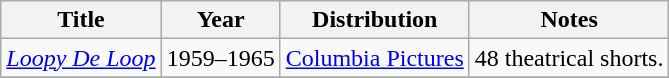<table class="wikitable sortable">
<tr>
<th><strong>Title</strong></th>
<th><strong>Year</strong></th>
<th><strong>Distribution</strong></th>
<th><strong>Notes</strong></th>
</tr>
<tr>
<td><em><a href='#'>Loopy De Loop</a></em></td>
<td>1959–1965</td>
<td><a href='#'>Columbia Pictures</a></td>
<td>48 theatrical shorts.</td>
</tr>
<tr>
</tr>
</table>
